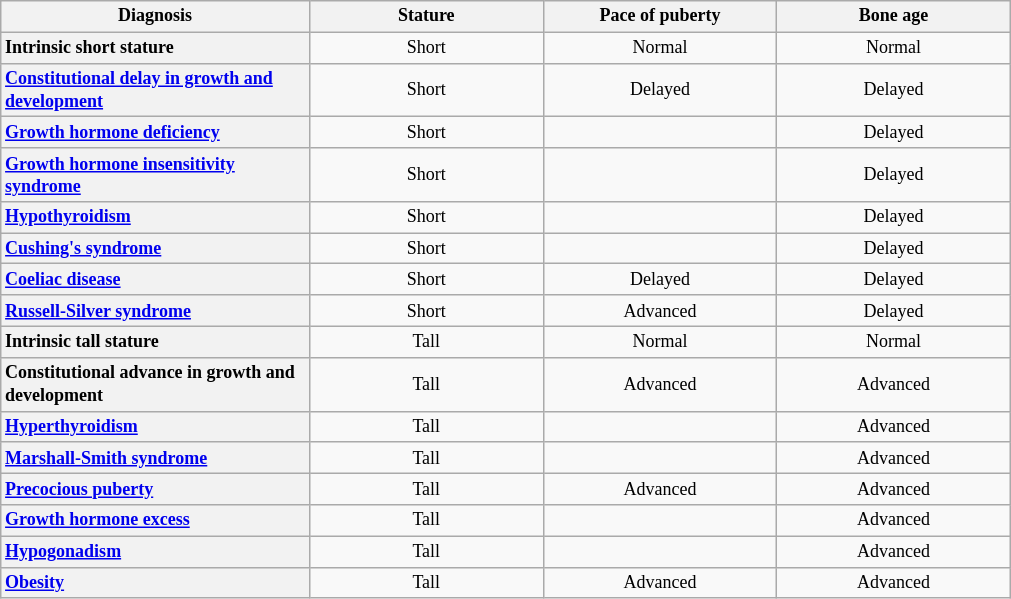<table class="wikitable plainrowheaders" style="text-align:center;font-size: 9pt">
<tr>
<th scope="col" width="200">Diagnosis</th>
<th scope="col" width="150">Stature</th>
<th scope="col" width="150">Pace of puberty</th>
<th scope="col" width="150">Bone age</th>
</tr>
<tr>
<th scope="row" style=text-align:left>Intrinsic short stature</th>
<td align=center>Short</td>
<td>Normal</td>
<td>Normal</td>
</tr>
<tr>
<th scope="row" style=text-align:left><a href='#'>Constitutional delay in growth and development</a></th>
<td align=center>Short</td>
<td>Delayed</td>
<td>Delayed</td>
</tr>
<tr>
<th scope="row" style=text-align:left><a href='#'>Growth hormone deficiency</a></th>
<td align=center>Short</td>
<td></td>
<td>Delayed</td>
</tr>
<tr>
<th scope="row" style=text-align:left><a href='#'>Growth hormone insensitivity syndrome</a></th>
<td align=center>Short</td>
<td></td>
<td>Delayed</td>
</tr>
<tr>
<th scope="row" style=text-align:left><a href='#'>Hypothyroidism</a></th>
<td align=center>Short</td>
<td></td>
<td>Delayed</td>
</tr>
<tr>
<th scope="row" style=text-align:left><a href='#'>Cushing's syndrome</a></th>
<td align=center>Short</td>
<td></td>
<td>Delayed</td>
</tr>
<tr>
<th scope="row" style=text-align:left><a href='#'>Coeliac disease</a></th>
<td align=center>Short</td>
<td>Delayed</td>
<td>Delayed</td>
</tr>
<tr>
<th scope="row" style=text-align:left><a href='#'>Russell-Silver syndrome</a></th>
<td align=center>Short</td>
<td>Advanced</td>
<td>Delayed</td>
</tr>
<tr>
<th scope="row" style=text-align:left>Intrinsic tall stature</th>
<td align=center>Tall</td>
<td>Normal</td>
<td>Normal</td>
</tr>
<tr>
<th scope="row" style=text-align:left>Constitutional advance in growth and development</th>
<td align=center>Tall</td>
<td>Advanced</td>
<td>Advanced</td>
</tr>
<tr>
<th scope="row" style=text-align:left><a href='#'>Hyperthyroidism</a></th>
<td align=center>Tall</td>
<td></td>
<td>Advanced</td>
</tr>
<tr>
<th scope="row" style=text-align:left><a href='#'>Marshall-Smith syndrome</a></th>
<td align=center>Tall</td>
<td></td>
<td>Advanced</td>
</tr>
<tr>
<th scope="row" style=text-align:left><a href='#'>Precocious puberty</a></th>
<td align=center>Tall</td>
<td>Advanced</td>
<td>Advanced</td>
</tr>
<tr>
<th scope="row" style=text-align:left><a href='#'>Growth hormone excess</a></th>
<td align=center>Tall</td>
<td></td>
<td>Advanced</td>
</tr>
<tr>
<th scope="row" style=text-align:left><a href='#'>Hypogonadism</a></th>
<td align=center>Tall</td>
<td></td>
<td>Advanced</td>
</tr>
<tr>
<th scope="row" style=text-align:left><a href='#'>Obesity</a></th>
<td align=center>Tall</td>
<td>Advanced</td>
<td>Advanced</td>
</tr>
</table>
